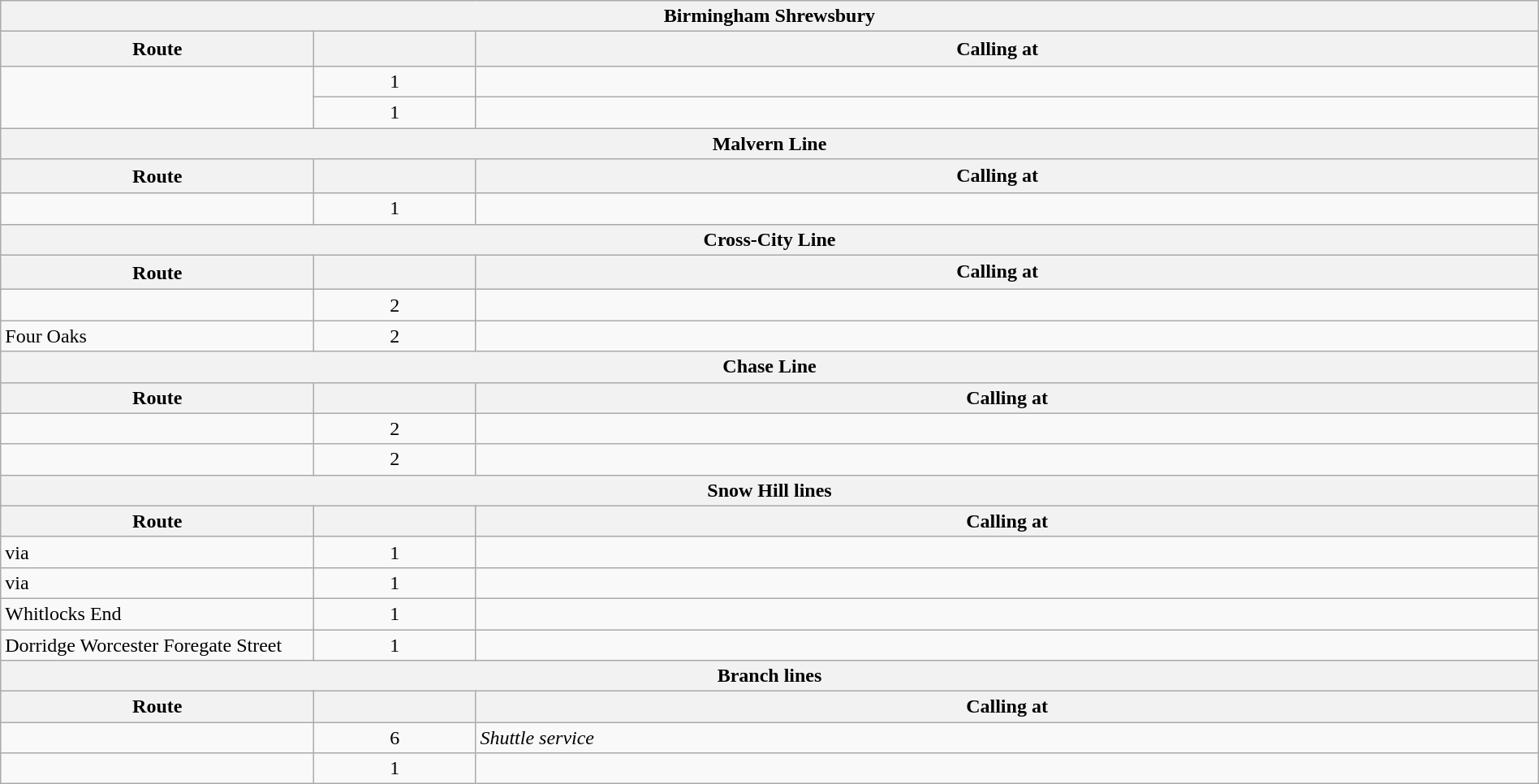<table class="wikitable" style="width: 100%;">
<tr>
<th colspan="3">Birmingham  Shrewsbury</th>
</tr>
<tr>
<th width="250">Route</th>
<th></th>
<th>Calling at　</th>
</tr>
<tr>
<td rowspan="2">  </td>
<td align=center>1</td>
<td></td>
</tr>
<tr>
<td align=center>1</td>
<td></td>
</tr>
<tr>
<th colspan="3">Malvern Line</th>
</tr>
<tr>
<th width="250">Route</th>
<th></th>
<th>Calling at　</th>
</tr>
<tr>
<td>  </td>
<td align=center>1</td>
<td></td>
</tr>
<tr>
<th colspan="3">Cross-City Line</th>
</tr>
<tr>
<th width="250">Route</th>
<th></th>
<th>Calling at　</th>
</tr>
<tr>
<td>  </td>
<td align=center>2</td>
<td></td>
</tr>
<tr>
<td>Four Oaks  </td>
<td align=center>2</td>
<td></td>
</tr>
<tr>
<th colspan="3">Chase Line</th>
</tr>
<tr>
<th width="250">Route</th>
<th></th>
<th>Calling at</th>
</tr>
<tr>
<td>  </td>
<td align=center>2</td>
<td></td>
</tr>
<tr>
<td>  </td>
<td align=center>2</td>
<td></td>
</tr>
<tr>
<th colspan="3">Snow Hill lines</th>
</tr>
<tr>
<th width="250">Route</th>
<th></th>
<th>Calling at</th>
</tr>
<tr>
<td>   via </td>
<td align=center>1</td>
<td></td>
</tr>
<tr>
<td>   via </td>
<td align=center>1</td>
<td></td>
</tr>
<tr>
<td>Whitlocks End  </td>
<td align=center>1</td>
<td></td>
</tr>
<tr>
<td>Dorridge  Worcester Foregate Street</td>
<td align=center>1</td>
<td></td>
</tr>
<tr>
<th colspan="3">Branch lines</th>
</tr>
<tr>
<th width="250">Route</th>
<th></th>
<th>Calling at</th>
</tr>
<tr>
<td>  </td>
<td align=center>6</td>
<td><em>Shuttle service</em></td>
</tr>
<tr>
<td>  </td>
<td align=center>1</td>
<td></td>
</tr>
</table>
